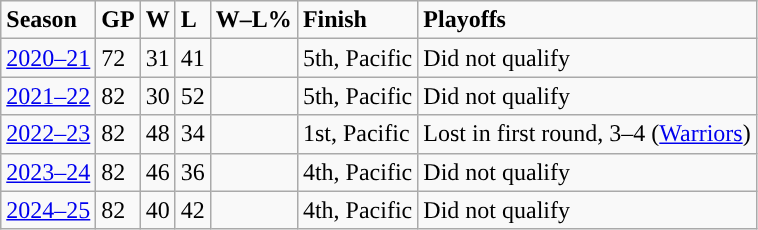<table class="wikitable">
<tr style="font-weight:bold; ">
<td>Season</td>
<td>GP</td>
<td>W</td>
<td>L</td>
<td>W–L%</td>
<td>Finish</td>
<td>Playoffs</td>
</tr>
<tr>
<td><a href='#'>2020–21</a></td>
<td>72</td>
<td>31</td>
<td>41</td>
<td></td>
<td>5th, Pacific</td>
<td>Did not qualify</td>
</tr>
<tr>
<td><a href='#'>2021–22</a></td>
<td>82</td>
<td>30</td>
<td>52</td>
<td></td>
<td>5th, Pacific</td>
<td>Did not qualify</td>
</tr>
<tr>
<td><a href='#'>2022–23</a></td>
<td>82</td>
<td>48</td>
<td>34</td>
<td></td>
<td>1st, Pacific</td>
<td>Lost in first round, 3–4 (<a href='#'>Warriors</a>)</td>
</tr>
<tr>
<td><a href='#'>2023–24</a></td>
<td>82</td>
<td>46</td>
<td>36</td>
<td></td>
<td>4th, Pacific</td>
<td>Did not qualify</td>
</tr>
<tr>
<td><a href='#'>2024–25</a></td>
<td>82</td>
<td>40</td>
<td>42</td>
<td></td>
<td>4th, Pacific</td>
<td>Did not qualify</td>
</tr>
</table>
